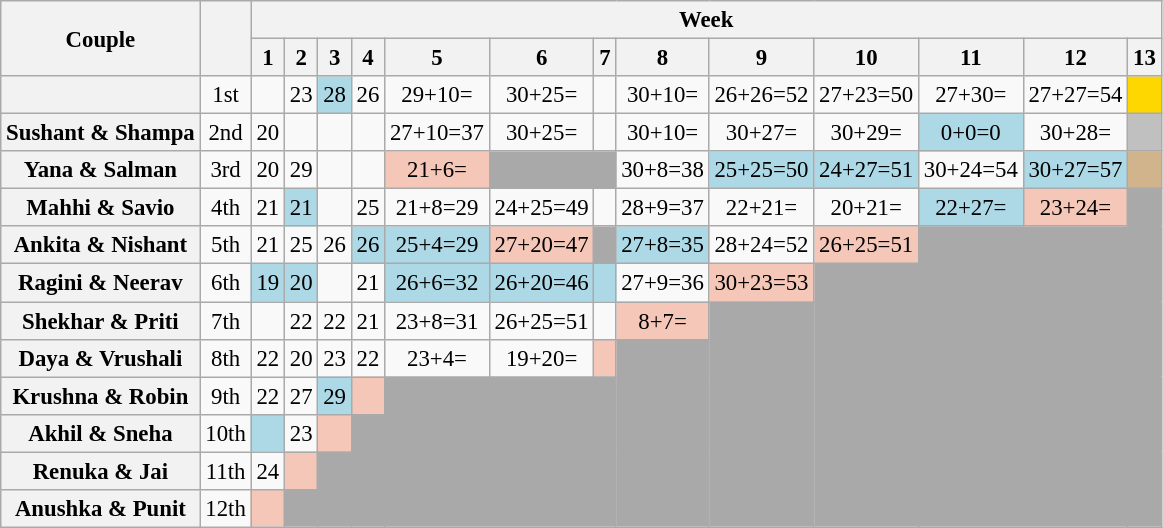<table class="wikitable sortable" style="text-align:center; font-size:95%">
<tr>
<th rowspan="2">Couple</th>
<th rowspan="2"></th>
<th colspan="13">Week</th>
</tr>
<tr>
<th>1</th>
<th>2</th>
<th>3</th>
<th>4</th>
<th>5</th>
<th>6</th>
<th>7</th>
<th>8</th>
<th>9</th>
<th>10</th>
<th>11</th>
<th>12</th>
<th>13</th>
</tr>
<tr>
<th></th>
<td>1st</td>
<td><em></em></td>
<td>23</td>
<td bgcolor=lightblue>28</td>
<td>26</td>
<td>29+10=<strong></strong></td>
<td>30+25=<strong></strong></td>
<td><em></em></td>
<td>30+10=<strong></strong></td>
<td>26+26=52</td>
<td>27+23=50</td>
<td>27+30=<strong></strong></td>
<td>27+27=54</td>
<td bgcolor=gold><strong></strong></td>
</tr>
<tr>
<th>Sushant & Shampa</th>
<td>2nd</td>
<td>20</td>
<td><strong></strong></td>
<td><strong></strong></td>
<td><strong></strong></td>
<td>27+10=37</td>
<td>30+25=<strong></strong></td>
<td><strong></strong></td>
<td>30+10=<strong></strong></td>
<td>30+27=<strong></strong></td>
<td>30+29=<strong></strong></td>
<td bgcolor=lightblue>0+0=0</td>
<td>30+28=<strong></strong></td>
<td bgcolor=silver><em></em></td>
</tr>
<tr>
<th>Yana & Salman</th>
<td>3rd</td>
<td>20</td>
<td>29</td>
<td><strong></strong></td>
<td><strong></strong></td>
<td bgcolor=#f4c7b8>21+6=<em></em></td>
<td colspan="2" bgcolor=darkgrey></td>
<td>30+8=38</td>
<td bgcolor=lightblue>25+25=50</td>
<td bgcolor=lightblue>24+27=51</td>
<td>30+24=54</td>
<td bgcolor=lightblue>30+27=57</td>
<td bgcolor=tan><strong></strong></td>
</tr>
<tr>
<th>Mahhi & Savio</th>
<td>4th</td>
<td>21</td>
<td bgcolor=lightblue>21</td>
<td><em></em></td>
<td>25</td>
<td>21+8=29</td>
<td>24+25=49</td>
<td><strong></strong></td>
<td>28+9=37</td>
<td>22+21=<em></em></td>
<td>20+21=<em></em></td>
<td bgcolor=lightblue>22+27=<em></em></td>
<td bgcolor=#f4c7b8>23+24=<em></em></td>
<td rowspan="9" bgcolor=darkgrey></td>
</tr>
<tr>
<th>Ankita & Nishant</th>
<td>5th</td>
<td>21</td>
<td>25</td>
<td>26</td>
<td bgcolor=lightblue>26</td>
<td bgcolor=lightblue>25+4=29</td>
<td bgcolor=#f4c7b8>27+20=47</td>
<td bgcolor=darkgrey></td>
<td bgcolor=lightblue>27+8=35</td>
<td>28+24=52</td>
<td bgcolor=#f4c7b8>26+25=51</td>
<td colspan="2" rowspan="8" bgcolor=darkgrey></td>
</tr>
<tr>
<th>Ragini & Neerav</th>
<td>6th</td>
<td bgcolor=lightblue>19</td>
<td bgcolor=lightblue>20</td>
<td><strong></strong></td>
<td>21</td>
<td bgcolor=lightblue>26+6=32</td>
<td bgcolor=lightblue>26+20=46</td>
<td bgcolor=lightblue><em></em></td>
<td>27+9=36</td>
<td bgcolor=#f4c7b8>30+23=53</td>
<td rowspan="7" bgcolor=darkgrey></td>
</tr>
<tr>
<th>Shekhar & Priti</th>
<td>7th</td>
<td><strong></strong></td>
<td>22</td>
<td>22</td>
<td>21</td>
<td>23+8=31</td>
<td>26+25=51</td>
<td><em></em></td>
<td bgcolor=#f4c7b8>8+7=<em></em></td>
<td rowspan="6" bgcolor=darkgrey></td>
</tr>
<tr>
<th>Daya & Vrushali</th>
<td>8th</td>
<td>22</td>
<td>20</td>
<td>23</td>
<td>22</td>
<td>23+4=<em></em></td>
<td>19+20=<em></em></td>
<td bgcolor=#f4c7b8></td>
<td rowspan="5" bgcolor=darkgrey></td>
</tr>
<tr>
<th>Krushna & Robin</th>
<td>9th</td>
<td>22</td>
<td>27</td>
<td bgcolor=lightblue>29</td>
<td bgcolor=#f4c7b8><em></em></td>
<td colspan="3" rowspan="4" bgcolor=darkgrey></td>
</tr>
<tr>
<th>Akhil & Sneha</th>
<td>10th</td>
<td bgcolor=lightblue><em></em></td>
<td>23</td>
<td bgcolor=#f4c7b8><em></em></td>
<td rowspan="3" bgcolor=darkgrey></td>
</tr>
<tr>
<th>Renuka & Jai</th>
<td>11th</td>
<td>24</td>
<td bgcolor=#f4c7b8><em></em></td>
<td rowspan="2" bgcolor=darkgrey></td>
</tr>
<tr>
<th>Anushka & Punit</th>
<td>12th</td>
<td bgcolor=#f4c7b8><em></em></td>
<td bgcolor=darkgrey></td>
</tr>
</table>
